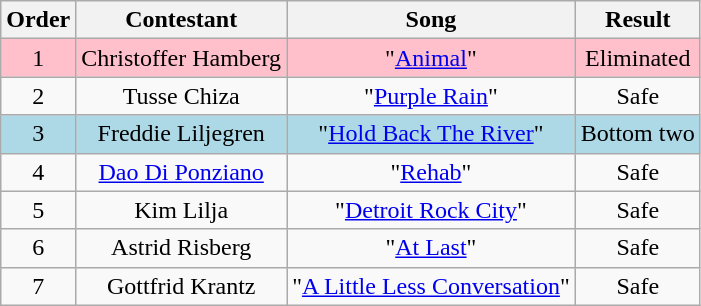<table class="wikitable plainrowheaders" style="text-align:center;">
<tr>
<th scope="col">Order</th>
<th scope="col">Contestant</th>
<th scope="col">Song</th>
<th scope="col">Result</th>
</tr>
<tr style="background:pink;">
<td>1</td>
<td scope="row">Christoffer Hamberg</td>
<td>"<a href='#'>Animal</a>"</td>
<td>Eliminated</td>
</tr>
<tr>
<td>2</td>
<td scope="row">Tusse Chiza</td>
<td>"<a href='#'>Purple Rain</a>"</td>
<td>Safe</td>
</tr>
<tr style="background:lightblue;">
<td>3</td>
<td scope="row">Freddie Liljegren</td>
<td>"<a href='#'>Hold Back The River</a>"</td>
<td>Bottom two</td>
</tr>
<tr>
<td>4</td>
<td scope="row"><a href='#'>Dao Di Ponziano</a></td>
<td>"<a href='#'>Rehab</a>"</td>
<td>Safe</td>
</tr>
<tr>
<td>5</td>
<td scope="row">Kim Lilja</td>
<td>"<a href='#'>Detroit Rock City</a>"</td>
<td>Safe</td>
</tr>
<tr>
<td>6</td>
<td scope="row">Astrid Risberg</td>
<td>"<a href='#'>At Last</a>"</td>
<td>Safe</td>
</tr>
<tr>
<td>7</td>
<td scope="row">Gottfrid Krantz</td>
<td>"<a href='#'>A Little Less Conversation</a>"</td>
<td>Safe</td>
</tr>
</table>
